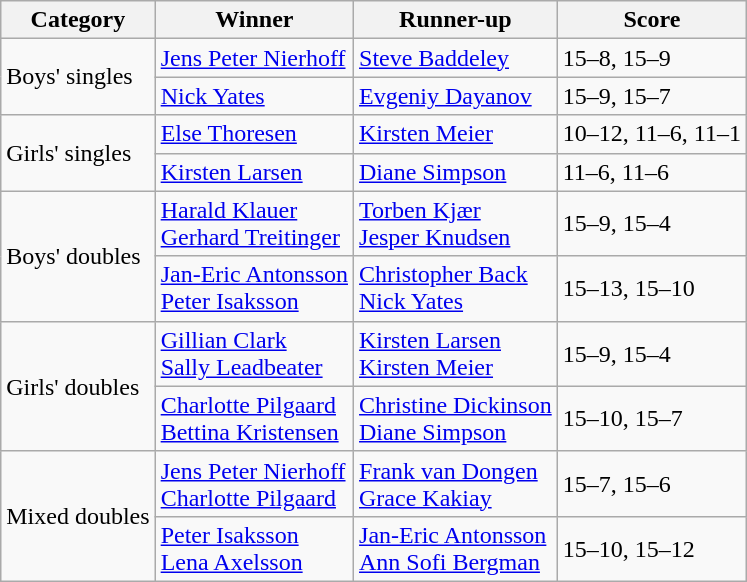<table class="wikitable">
<tr>
<th>Category</th>
<th>Winner</th>
<th>Runner-up</th>
<th>Score</th>
</tr>
<tr>
<td rowspan=2>Boys' singles</td>
<td> <a href='#'>Jens Peter Nierhoff</a></td>
<td> <a href='#'>Steve Baddeley</a></td>
<td>15–8, 15–9</td>
</tr>
<tr>
<td> <a href='#'>Nick Yates</a></td>
<td> <a href='#'>Evgeniy Dayanov</a></td>
<td>15–9, 15–7</td>
</tr>
<tr>
<td rowspan=2>Girls' singles</td>
<td> <a href='#'>Else Thoresen</a></td>
<td> <a href='#'>Kirsten Meier</a></td>
<td>10–12, 11–6, 11–1</td>
</tr>
<tr>
<td> <a href='#'>Kirsten Larsen</a></td>
<td> <a href='#'>Diane Simpson</a></td>
<td>11–6, 11–6</td>
</tr>
<tr>
<td rowspan=2>Boys' doubles</td>
<td> <a href='#'>Harald Klauer</a><br> <a href='#'>Gerhard Treitinger</a></td>
<td> <a href='#'>Torben Kjær</a><br> <a href='#'>Jesper Knudsen</a></td>
<td>15–9, 15–4</td>
</tr>
<tr>
<td> <a href='#'>Jan-Eric Antonsson</a><br>  <a href='#'>Peter Isaksson</a></td>
<td> <a href='#'>Christopher Back</a><br> <a href='#'>Nick Yates</a></td>
<td>15–13, 15–10</td>
</tr>
<tr>
<td rowspan=2>Girls' doubles</td>
<td> <a href='#'>Gillian Clark</a><br>  <a href='#'>Sally Leadbeater</a></td>
<td> <a href='#'>Kirsten Larsen</a><br> <a href='#'>Kirsten Meier</a></td>
<td>15–9, 15–4</td>
</tr>
<tr>
<td> <a href='#'>Charlotte Pilgaard</a><br> <a href='#'>Bettina Kristensen</a></td>
<td> <a href='#'>Christine Dickinson</a><br> <a href='#'>Diane Simpson</a></td>
<td>15–10, 15–7</td>
</tr>
<tr>
<td rowspan=2>Mixed doubles</td>
<td> <a href='#'>Jens Peter Nierhoff</a><br> <a href='#'>Charlotte Pilgaard</a></td>
<td> <a href='#'>Frank van Dongen</a><br> <a href='#'>Grace Kakiay</a></td>
<td>15–7, 15–6</td>
</tr>
<tr>
<td> <a href='#'>Peter Isaksson</a><br> <a href='#'>Lena Axelsson</a></td>
<td> <a href='#'>Jan-Eric Antonsson</a><br> <a href='#'>Ann Sofi Bergman</a></td>
<td>15–10, 15–12</td>
</tr>
</table>
